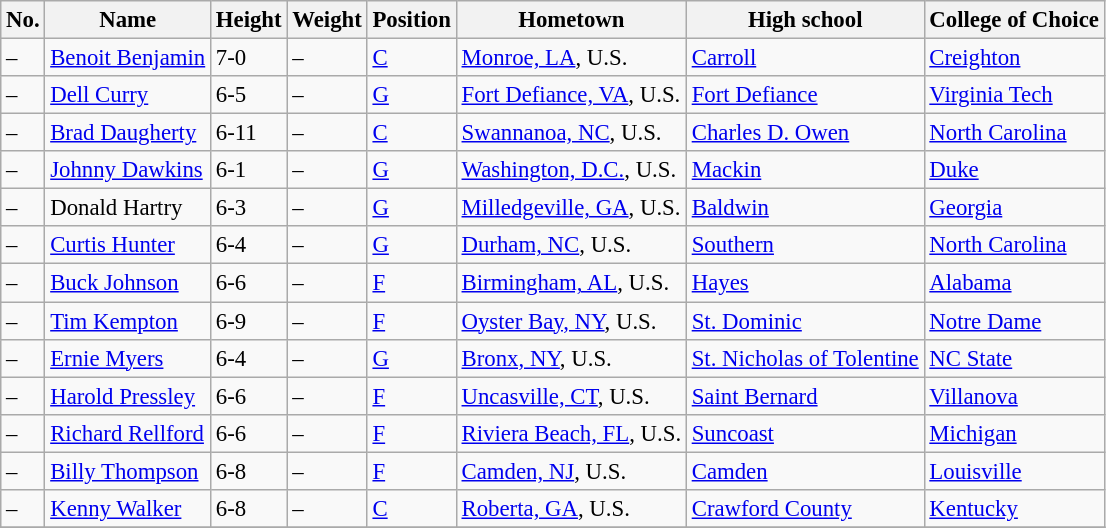<table class="wikitable sortable" style="font-size: 95%;">
<tr>
<th>No.</th>
<th>Name</th>
<th>Height</th>
<th>Weight</th>
<th>Position</th>
<th>Hometown</th>
<th>High school</th>
<th>College of Choice</th>
</tr>
<tr>
<td>–</td>
<td><a href='#'>Benoit Benjamin</a></td>
<td>7-0</td>
<td>–</td>
<td><a href='#'>C</a></td>
<td><a href='#'>Monroe, LA</a>, U.S.</td>
<td><a href='#'>Carroll</a></td>
<td><a href='#'>Creighton</a></td>
</tr>
<tr>
<td>–</td>
<td><a href='#'>Dell Curry</a></td>
<td>6-5</td>
<td>–</td>
<td><a href='#'>G</a></td>
<td><a href='#'>Fort Defiance, VA</a>, U.S.</td>
<td><a href='#'>Fort Defiance</a></td>
<td><a href='#'>Virginia Tech</a></td>
</tr>
<tr>
<td>–</td>
<td><a href='#'>Brad Daugherty</a></td>
<td>6-11</td>
<td>–</td>
<td><a href='#'>C</a></td>
<td><a href='#'>Swannanoa, NC</a>, U.S.</td>
<td><a href='#'>Charles D. Owen</a></td>
<td><a href='#'>North Carolina</a></td>
</tr>
<tr>
<td>–</td>
<td><a href='#'>Johnny Dawkins</a></td>
<td>6-1</td>
<td>–</td>
<td><a href='#'>G</a></td>
<td><a href='#'>Washington, D.C.</a>, U.S.</td>
<td><a href='#'>Mackin</a></td>
<td><a href='#'>Duke</a></td>
</tr>
<tr>
<td>–</td>
<td>Donald Hartry</td>
<td>6-3</td>
<td>–</td>
<td><a href='#'>G</a></td>
<td><a href='#'>Milledgeville, GA</a>, U.S.</td>
<td><a href='#'>Baldwin</a></td>
<td><a href='#'>Georgia</a></td>
</tr>
<tr>
<td>–</td>
<td><a href='#'>Curtis Hunter</a></td>
<td>6-4</td>
<td>–</td>
<td><a href='#'>G</a></td>
<td><a href='#'>Durham, NC</a>, U.S.</td>
<td><a href='#'>Southern</a></td>
<td><a href='#'>North Carolina</a></td>
</tr>
<tr>
<td>–</td>
<td><a href='#'>Buck Johnson</a></td>
<td>6-6</td>
<td>–</td>
<td><a href='#'>F</a></td>
<td><a href='#'>Birmingham, AL</a>, U.S.</td>
<td><a href='#'>Hayes</a></td>
<td><a href='#'>Alabama</a></td>
</tr>
<tr>
<td>–</td>
<td><a href='#'>Tim Kempton</a></td>
<td>6-9</td>
<td>–</td>
<td><a href='#'>F</a></td>
<td><a href='#'>Oyster Bay, NY</a>, U.S.</td>
<td><a href='#'>St. Dominic</a></td>
<td><a href='#'>Notre Dame</a></td>
</tr>
<tr>
<td>–</td>
<td><a href='#'>Ernie Myers</a></td>
<td>6-4</td>
<td>–</td>
<td><a href='#'>G</a></td>
<td><a href='#'>Bronx, NY</a>, U.S.</td>
<td><a href='#'>St. Nicholas of Tolentine</a></td>
<td><a href='#'>NC State</a></td>
</tr>
<tr>
<td>–</td>
<td><a href='#'>Harold Pressley</a></td>
<td>6-6</td>
<td>–</td>
<td><a href='#'>F</a></td>
<td><a href='#'>Uncasville, CT</a>, U.S.</td>
<td><a href='#'>Saint Bernard</a></td>
<td><a href='#'>Villanova</a></td>
</tr>
<tr>
<td>–</td>
<td><a href='#'>Richard Rellford</a></td>
<td>6-6</td>
<td>–</td>
<td><a href='#'>F</a></td>
<td><a href='#'>Riviera Beach, FL</a>, U.S.</td>
<td><a href='#'>Suncoast</a></td>
<td><a href='#'>Michigan</a></td>
</tr>
<tr>
<td>–</td>
<td><a href='#'>Billy Thompson</a></td>
<td>6-8</td>
<td>–</td>
<td><a href='#'>F</a></td>
<td><a href='#'>Camden, NJ</a>, U.S.</td>
<td><a href='#'>Camden</a></td>
<td><a href='#'>Louisville</a></td>
</tr>
<tr>
<td>–</td>
<td><a href='#'>Kenny Walker</a></td>
<td>6-8</td>
<td>–</td>
<td><a href='#'>C</a></td>
<td><a href='#'>Roberta, GA</a>, U.S.</td>
<td><a href='#'>Crawford County</a></td>
<td><a href='#'>Kentucky</a></td>
</tr>
<tr>
</tr>
</table>
